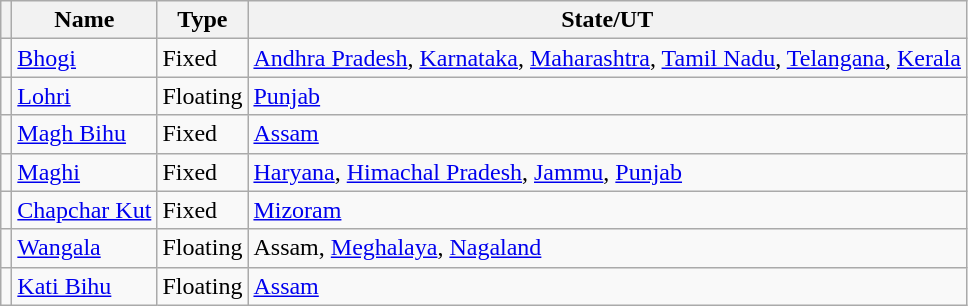<table class="sortable wikitable"style="text-align:left;"style="font-size: 85%">
<tr>
<th></th>
<th>Name</th>
<th>Type</th>
<th>State/UT</th>
</tr>
<tr>
<td></td>
<td><a href='#'>Bhogi</a></td>
<td>Fixed</td>
<td><a href='#'>Andhra Pradesh</a>, <a href='#'>Karnataka</a>, <a href='#'>Maharashtra</a>, <a href='#'>Tamil Nadu</a>, <a href='#'>Telangana</a>, <a href='#'>Kerala</a></td>
</tr>
<tr>
<td></td>
<td><a href='#'>Lohri</a></td>
<td>Floating</td>
<td><a href='#'>Punjab</a></td>
</tr>
<tr>
<td></td>
<td><a href='#'>Magh Bihu</a></td>
<td>Fixed</td>
<td><a href='#'>Assam</a></td>
</tr>
<tr>
<td></td>
<td><a href='#'>Maghi</a></td>
<td>Fixed</td>
<td><a href='#'>Haryana</a>, <a href='#'>Himachal Pradesh</a>, <a href='#'>Jammu</a>, <a href='#'>Punjab</a></td>
</tr>
<tr>
<td></td>
<td><a href='#'>Chapchar Kut</a></td>
<td>Fixed</td>
<td><a href='#'>Mizoram</a></td>
</tr>
<tr>
<td></td>
<td><a href='#'>Wangala</a></td>
<td>Floating</td>
<td>Assam, <a href='#'>Meghalaya</a>, <a href='#'>Nagaland</a></td>
</tr>
<tr>
<td></td>
<td><a href='#'>Kati Bihu</a></td>
<td>Floating</td>
<td><a href='#'>Assam</a></td>
</tr>
</table>
